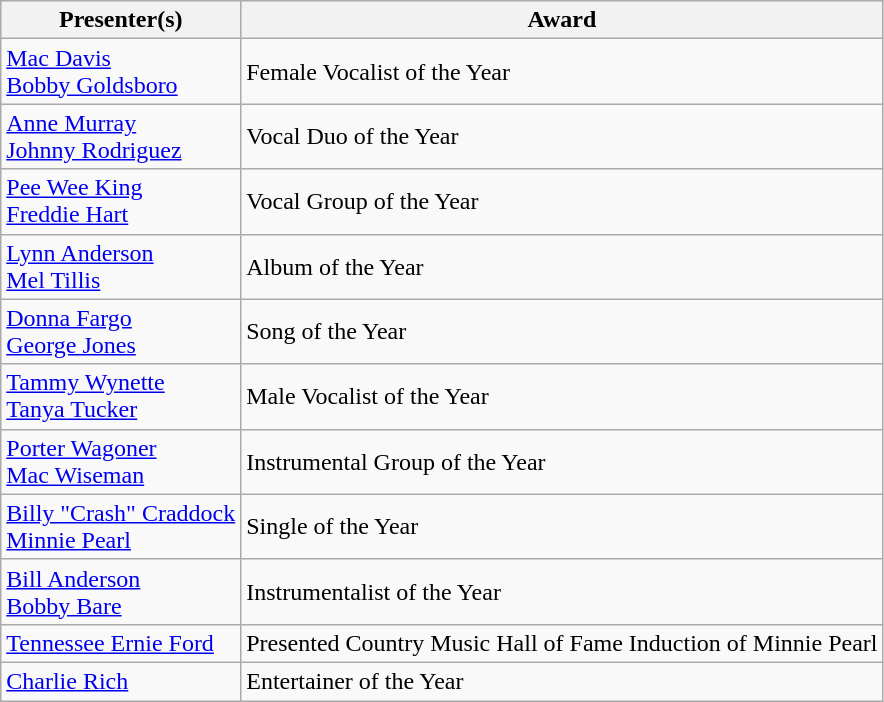<table class="wikitable">
<tr>
<th>Presenter(s)</th>
<th>Award</th>
</tr>
<tr>
<td><a href='#'>Mac Davis</a><br><a href='#'>Bobby Goldsboro</a></td>
<td>Female Vocalist of the Year</td>
</tr>
<tr>
<td><a href='#'>Anne Murray</a><br><a href='#'>Johnny Rodriguez</a></td>
<td>Vocal Duo of the Year</td>
</tr>
<tr>
<td><a href='#'>Pee Wee King</a><br><a href='#'>Freddie Hart</a></td>
<td>Vocal Group of the Year</td>
</tr>
<tr>
<td><a href='#'>Lynn Anderson</a><br><a href='#'>Mel Tillis</a></td>
<td>Album of the Year</td>
</tr>
<tr>
<td><a href='#'>Donna Fargo</a><br><a href='#'>George Jones</a></td>
<td>Song of the Year</td>
</tr>
<tr>
<td><a href='#'>Tammy Wynette</a><br><a href='#'>Tanya Tucker</a></td>
<td>Male Vocalist of the Year</td>
</tr>
<tr>
<td><a href='#'>Porter Wagoner</a><br><a href='#'>Mac Wiseman</a></td>
<td>Instrumental Group of the Year</td>
</tr>
<tr>
<td><a href='#'>Billy "Crash" Craddock</a><br><a href='#'>Minnie Pearl</a></td>
<td>Single of the Year</td>
</tr>
<tr>
<td><a href='#'>Bill Anderson</a><br><a href='#'>Bobby Bare</a></td>
<td>Instrumentalist of the Year</td>
</tr>
<tr>
<td><a href='#'>Tennessee Ernie Ford</a></td>
<td>Presented Country Music Hall of Fame Induction of Minnie Pearl</td>
</tr>
<tr>
<td><a href='#'>Charlie Rich</a></td>
<td>Entertainer of the Year</td>
</tr>
</table>
